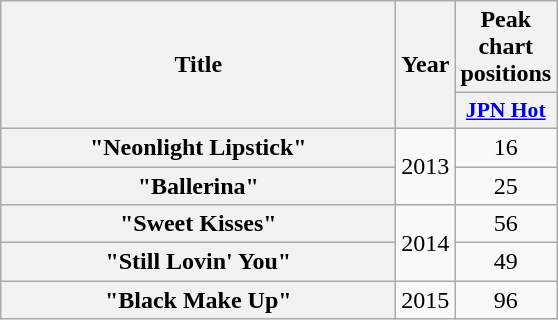<table class="wikitable plainrowheaders" style="text-align:center;">
<tr>
<th scope="col" rowspan="2" style="width:16em;">Title</th>
<th scope="col" rowspan="2">Year</th>
<th scope="col" colspan="1">Peak chart positions</th>
</tr>
<tr>
<th scope="col" style="width:2.8em;font-size:90%;"><a href='#'>JPN Hot</a><br></th>
</tr>
<tr>
<th scope="row">"Neonlight Lipstick"</th>
<td rowspan="2">2013</td>
<td>16</td>
</tr>
<tr>
<th scope="row">"Ballerina"</th>
<td>25</td>
</tr>
<tr>
<th scope="row">"Sweet Kisses"</th>
<td rowspan="2">2014</td>
<td>56</td>
</tr>
<tr>
<th scope="row">"Still Lovin' You"</th>
<td>49</td>
</tr>
<tr>
<th scope="row">"Black Make Up"</th>
<td>2015</td>
<td>96</td>
</tr>
</table>
